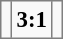<table bgcolor="#f9f9f9" cellpadding="3" cellspacing="0" border="1" style="font-size: 95%; border: gray solid 1px; border-collapse: collapse; background: #f9f9f9;">
<tr>
<td></td>
<td align="center"><strong>3:1</strong></td>
<td></td>
</tr>
</table>
